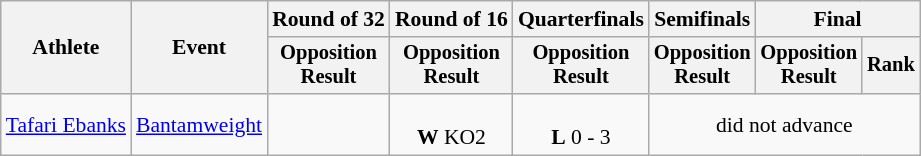<table class="wikitable" style="font-size:90%">
<tr>
<th rowspan=2>Athlete</th>
<th rowspan=2>Event</th>
<th>Round of 32</th>
<th>Round of 16</th>
<th>Quarterfinals</th>
<th>Semifinals</th>
<th colspan=2>Final</th>
</tr>
<tr style="font-size:95%">
<th>Opposition<br>Result</th>
<th>Opposition<br>Result</th>
<th>Opposition<br>Result</th>
<th>Opposition<br>Result</th>
<th>Opposition<br>Result</th>
<th>Rank</th>
</tr>
<tr align=center>
<td align=left><a href='#'>Tafari Ebanks</a></td>
<td align=left><a href='#'>Bantamweight</a></td>
<td></td>
<td><br><strong>W</strong> KO2</td>
<td><br><strong>L</strong> 0 - 3</td>
<td colspan=3>did not advance</td>
</tr>
</table>
